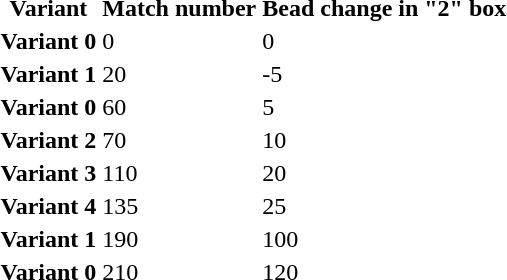<table>
<tr>
<th>Variant</th>
<th>Match number</th>
<th>Bead change in "2" box</th>
</tr>
<tr>
<th>Variant 0</th>
<td>0</td>
<td>0</td>
</tr>
<tr>
<th>Variant 1</th>
<td>20</td>
<td>-5</td>
</tr>
<tr>
<th>Variant 0</th>
<td>60</td>
<td>5</td>
</tr>
<tr>
<th>Variant 2</th>
<td>70</td>
<td>10</td>
</tr>
<tr>
<th>Variant 3</th>
<td>110</td>
<td>20</td>
</tr>
<tr>
<th>Variant 4</th>
<td>135</td>
<td>25</td>
</tr>
<tr>
<th>Variant 1</th>
<td>190</td>
<td>100</td>
</tr>
<tr>
<th>Variant 0</th>
<td>210</td>
<td>120</td>
</tr>
<tr>
</tr>
</table>
